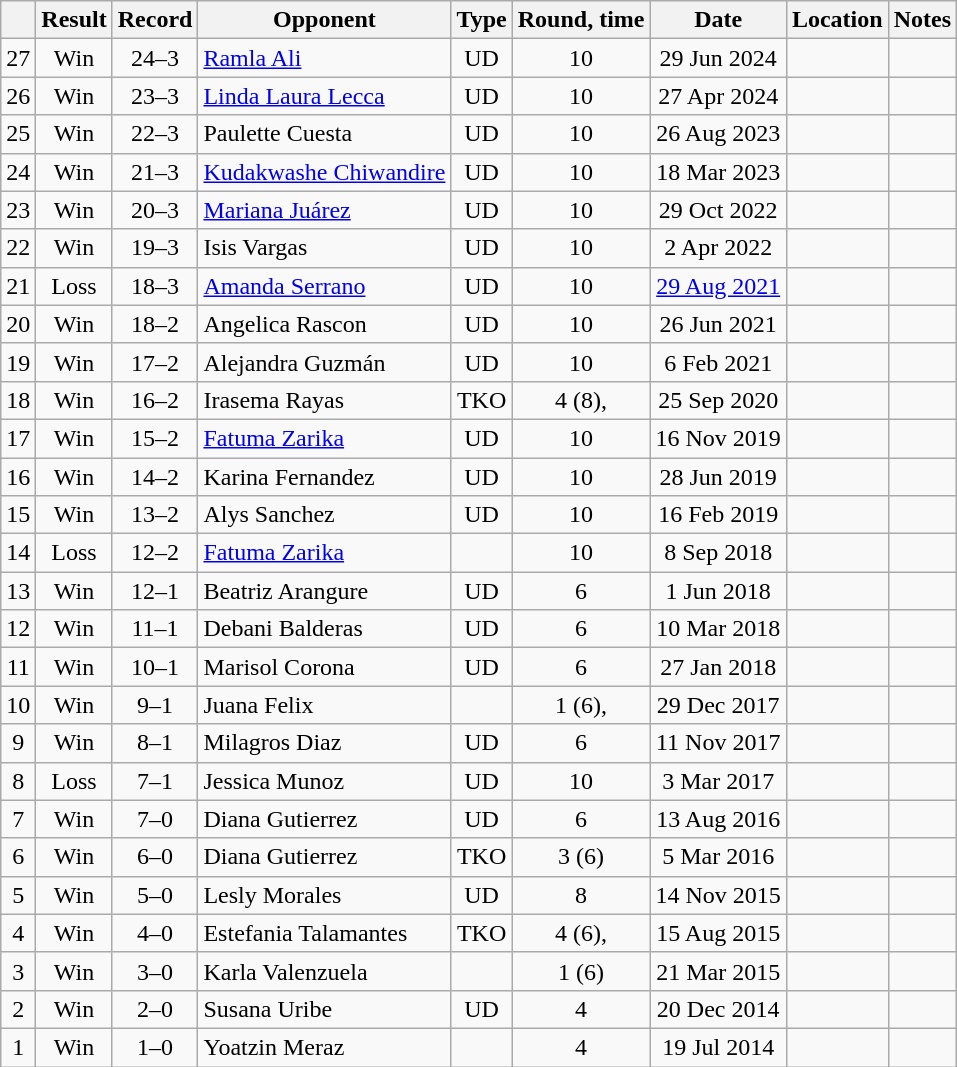<table class="wikitable" style="text-align:center">
<tr>
<th></th>
<th>Result</th>
<th>Record</th>
<th>Opponent</th>
<th>Type</th>
<th>Round, time</th>
<th>Date</th>
<th>Location</th>
<th>Notes</th>
</tr>
<tr>
<td>27</td>
<td>Win</td>
<td>24–3</td>
<td style="text-align:left;"> <a href='#'>Ramla Ali</a></td>
<td>UD</td>
<td>10</td>
<td>29 Jun 2024</td>
<td style="text-align:left;"> </td>
<td style="text-align:left;"></td>
</tr>
<tr>
<td>26</td>
<td>Win</td>
<td>23–3</td>
<td style="text-align:left;"> <a href='#'>Linda Laura Lecca</a></td>
<td>UD</td>
<td>10</td>
<td>27 Apr 2024</td>
<td style="text-align:left;"> </td>
<td style="text-align:left;"></td>
</tr>
<tr>
<td>25</td>
<td>Win</td>
<td>22–3</td>
<td style="text-align:left;"> Paulette Cuesta</td>
<td>UD</td>
<td>10</td>
<td>26 Aug 2023</td>
<td style="text-align:left;"> </td>
<td></td>
</tr>
<tr>
<td>24</td>
<td>Win</td>
<td>21–3</td>
<td style="text-align:left;"> <a href='#'>Kudakwashe Chiwandire</a></td>
<td>UD</td>
<td>10</td>
<td>18 Mar 2023</td>
<td style="text-align:left;"> </td>
<td style="text-align:left;"></td>
</tr>
<tr>
<td>23</td>
<td>Win</td>
<td>20–3</td>
<td style="text-align:left;"> <a href='#'>Mariana Juárez</a></td>
<td>UD</td>
<td>10</td>
<td>29 Oct 2022</td>
<td style="text-align:left;"> </td>
<td style="text-align:left;"></td>
</tr>
<tr>
<td>22</td>
<td>Win</td>
<td>19–3</td>
<td style="text-align:left;"> Isis Vargas</td>
<td>UD</td>
<td>10</td>
<td>2 Apr 2022</td>
<td style="text-align:left;"> </td>
<td style="text-align:left;"></td>
</tr>
<tr>
<td>21</td>
<td>Loss</td>
<td>18–3</td>
<td style="text-align:left;"> <a href='#'>Amanda Serrano</a></td>
<td>UD</td>
<td>10</td>
<td><a href='#'>29 Aug 2021</a></td>
<td style="text-align:left;"> </td>
<td style="text-align:left;"></td>
</tr>
<tr>
<td>20</td>
<td>Win</td>
<td>18–2</td>
<td style="text-align:left;"> Angelica Rascon</td>
<td>UD</td>
<td>10</td>
<td>26 Jun 2021</td>
<td style="text-align:left;"> </td>
<td style="text-align:left;"></td>
</tr>
<tr>
<td>19</td>
<td>Win</td>
<td>17–2</td>
<td align=left> Alejandra Guzmán</td>
<td>UD</td>
<td>10</td>
<td>6 Feb 2021</td>
<td align=left></td>
<td align=left></td>
</tr>
<tr>
<td>18</td>
<td>Win</td>
<td>16–2</td>
<td align=left> Irasema Rayas</td>
<td>TKO</td>
<td>4 (8), </td>
<td>25 Sep 2020</td>
<td align=left></td>
<td></td>
</tr>
<tr>
<td>17</td>
<td>Win</td>
<td>15–2</td>
<td align=left> <a href='#'>Fatuma Zarika</a></td>
<td>UD</td>
<td>10</td>
<td>16 Nov 2019</td>
<td align=left></td>
<td align=left></td>
</tr>
<tr>
<td>16</td>
<td>Win</td>
<td>14–2</td>
<td align=left> Karina Fernandez</td>
<td>UD</td>
<td>10</td>
<td>28 Jun 2019</td>
<td align=left></td>
<td align=left></td>
</tr>
<tr>
<td>15</td>
<td>Win</td>
<td>13–2</td>
<td align=left> Alys Sanchez</td>
<td>UD</td>
<td>10</td>
<td>16 Feb 2019</td>
<td align=left></td>
<td align=left></td>
</tr>
<tr>
<td>14</td>
<td>Loss</td>
<td>12–2</td>
<td align=left> <a href='#'>Fatuma Zarika</a></td>
<td></td>
<td>10</td>
<td>8 Sep 2018</td>
<td align=left></td>
<td align=left></td>
</tr>
<tr>
<td>13</td>
<td>Win</td>
<td>12–1</td>
<td align=left> Beatriz Arangure</td>
<td>UD</td>
<td>6</td>
<td>1 Jun 2018</td>
<td align=left></td>
<td></td>
</tr>
<tr>
<td>12</td>
<td>Win</td>
<td>11–1</td>
<td align=left> Debani Balderas</td>
<td>UD</td>
<td>6</td>
<td>10 Mar 2018</td>
<td align=left></td>
<td></td>
</tr>
<tr>
<td>11</td>
<td>Win</td>
<td>10–1</td>
<td align=left> Marisol Corona</td>
<td>UD</td>
<td>6</td>
<td>27 Jan 2018</td>
<td align=left></td>
<td></td>
</tr>
<tr>
<td>10</td>
<td>Win</td>
<td>9–1</td>
<td align=left> Juana Felix</td>
<td></td>
<td>1 (6), </td>
<td>29 Dec 2017</td>
<td align=left></td>
<td></td>
</tr>
<tr>
<td>9</td>
<td>Win</td>
<td>8–1</td>
<td align=left> Milagros Diaz</td>
<td>UD</td>
<td>6</td>
<td>11 Nov 2017</td>
<td align=left></td>
<td></td>
</tr>
<tr>
<td>8</td>
<td>Loss</td>
<td>7–1</td>
<td align=left> Jessica Munoz</td>
<td>UD</td>
<td>10</td>
<td>3 Mar 2017</td>
<td align=left></td>
<td align=left></td>
</tr>
<tr>
<td>7</td>
<td>Win</td>
<td>7–0</td>
<td align=left> Diana Gutierrez</td>
<td>UD</td>
<td>6</td>
<td>13 Aug 2016</td>
<td align=left></td>
<td></td>
</tr>
<tr>
<td>6</td>
<td>Win</td>
<td>6–0</td>
<td align=left> Diana Gutierrez</td>
<td>TKO</td>
<td>3 (6)</td>
<td>5 Mar 2016</td>
<td align=left></td>
<td></td>
</tr>
<tr>
<td>5</td>
<td>Win</td>
<td>5–0</td>
<td align=left> Lesly Morales</td>
<td>UD</td>
<td>8</td>
<td>14 Nov 2015</td>
<td align=left></td>
<td></td>
</tr>
<tr>
<td>4</td>
<td>Win</td>
<td>4–0</td>
<td align=left> Estefania Talamantes</td>
<td>TKO</td>
<td>4 (6), </td>
<td>15 Aug 2015</td>
<td align=left></td>
<td></td>
</tr>
<tr>
<td>3</td>
<td>Win</td>
<td>3–0</td>
<td align=left> Karla Valenzuela</td>
<td></td>
<td>1 (6)</td>
<td>21 Mar 2015</td>
<td align=left></td>
<td></td>
</tr>
<tr>
<td>2</td>
<td>Win</td>
<td>2–0</td>
<td align=left> Susana Uribe</td>
<td>UD</td>
<td>4</td>
<td>20 Dec 2014</td>
<td align=left></td>
<td></td>
</tr>
<tr>
<td>1</td>
<td>Win</td>
<td>1–0</td>
<td align=left> Yoatzin Meraz</td>
<td></td>
<td>4</td>
<td>19 Jul 2014</td>
<td align=left></td>
<td></td>
</tr>
</table>
